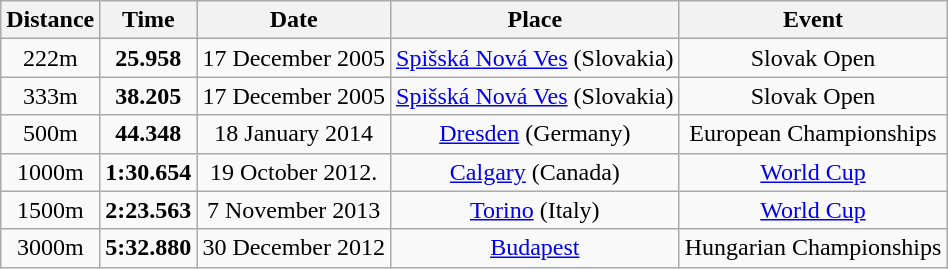<table class="wikitable">
<tr>
<th>Distance</th>
<th>Time</th>
<th>Date</th>
<th>Place</th>
<th>Event</th>
</tr>
<tr>
<td align="center">222m</td>
<td align="center"><strong>25.958</strong></td>
<td align="center">17 December 2005</td>
<td align="center"><a href='#'>Spišská Nová Ves</a> (Slovakia)</td>
<td align="center">Slovak Open</td>
</tr>
<tr>
<td align="center">333m</td>
<td align="center"><strong>38.205</strong></td>
<td align="center">17 December 2005</td>
<td align="center"><a href='#'>Spišská Nová Ves</a> (Slovakia)</td>
<td align="center">Slovak Open</td>
</tr>
<tr>
<td align="center">500m</td>
<td align="center"><strong>44.348</strong></td>
<td align="center">18 January 2014</td>
<td align="center"><a href='#'>Dresden</a> (Germany)</td>
<td align="center">European Championships</td>
</tr>
<tr>
<td align="center">1000m</td>
<td align="center"><strong>1:30.654</strong></td>
<td align="center">19 October 2012.</td>
<td align="center"><a href='#'>Calgary</a> (Canada)</td>
<td align="center"><a href='#'>World Cup</a></td>
</tr>
<tr>
<td align="center">1500m</td>
<td align="center"><strong>2:23.563</strong></td>
<td align="center">7 November 2013</td>
<td align="center"><a href='#'>Torino</a> (Italy)</td>
<td align="center"><a href='#'>World Cup</a></td>
</tr>
<tr>
<td align="center">3000m</td>
<td align="center"><strong>5:32.880</strong></td>
<td align="center">30 December 2012</td>
<td align="center"><a href='#'>Budapest</a></td>
<td align="center">Hungarian Championships</td>
</tr>
</table>
